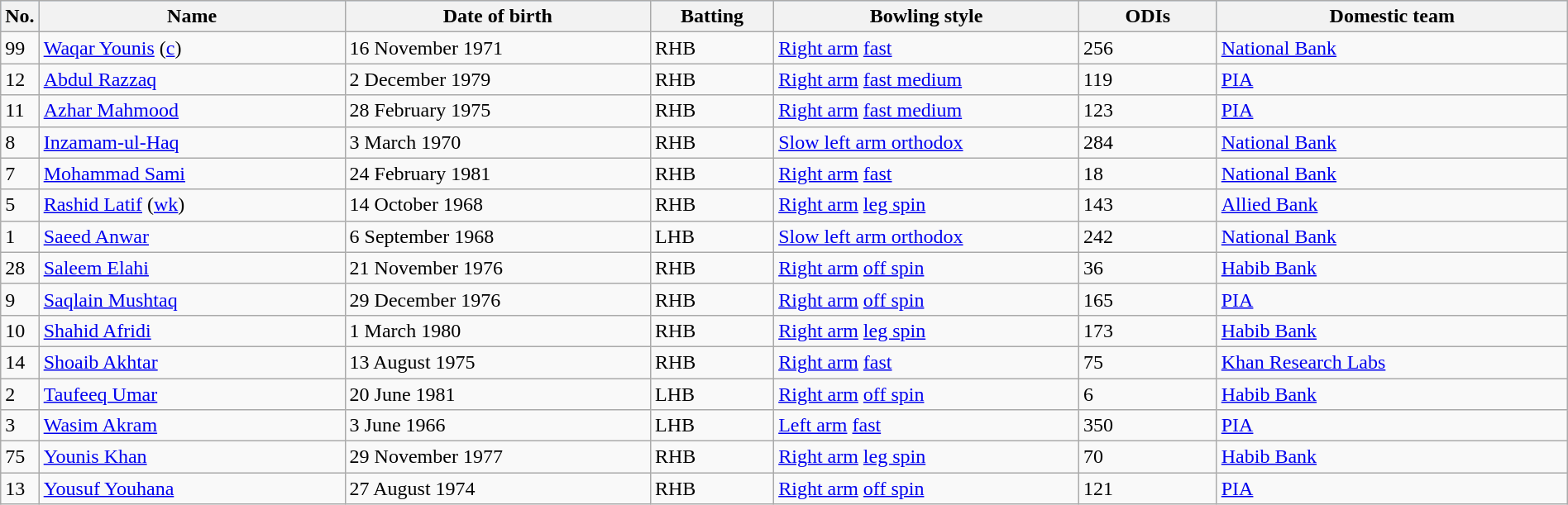<table class="wikitable sortable sortable" cellspacing="2" style="width:100%;">
<tr style="background:#aad0ff;">
<th>No.</th>
<th width=20%>Name</th>
<th width=20%>Date of birth</th>
<th width=8%>Batting</th>
<th width=20%>Bowling style</th>
<th width=9%>ODIs</th>
<th width=25%>Domestic team</th>
</tr>
<tr>
<td>99</td>
<td><a href='#'>Waqar Younis</a> (<a href='#'>c</a>)</td>
<td>16 November 1971</td>
<td>RHB</td>
<td><a href='#'>Right arm</a> <a href='#'>fast</a></td>
<td>256</td>
<td> <a href='#'>National Bank</a></td>
</tr>
<tr>
<td>12</td>
<td><a href='#'>Abdul Razzaq</a></td>
<td>2 December 1979</td>
<td>RHB</td>
<td><a href='#'>Right arm</a> <a href='#'>fast medium</a></td>
<td>119</td>
<td> <a href='#'>PIA</a></td>
</tr>
<tr>
<td>11</td>
<td><a href='#'>Azhar Mahmood</a></td>
<td>28 February 1975</td>
<td>RHB</td>
<td><a href='#'>Right arm</a> <a href='#'>fast medium</a></td>
<td>123</td>
<td> <a href='#'>PIA</a></td>
</tr>
<tr>
<td>8</td>
<td><a href='#'>Inzamam-ul-Haq</a></td>
<td>3 March 1970</td>
<td>RHB</td>
<td><a href='#'>Slow left arm orthodox</a></td>
<td>284</td>
<td> <a href='#'>National Bank</a></td>
</tr>
<tr>
<td>7</td>
<td><a href='#'>Mohammad Sami</a></td>
<td>24 February 1981</td>
<td>RHB</td>
<td><a href='#'>Right arm</a> <a href='#'>fast</a></td>
<td>18</td>
<td> <a href='#'>National Bank</a></td>
</tr>
<tr>
<td>5</td>
<td><a href='#'>Rashid Latif</a> (<a href='#'>wk</a>)</td>
<td>14 October 1968</td>
<td>RHB</td>
<td><a href='#'>Right arm</a> <a href='#'>leg spin</a></td>
<td>143</td>
<td> <a href='#'>Allied Bank</a></td>
</tr>
<tr>
<td>1</td>
<td><a href='#'>Saeed Anwar</a></td>
<td>6 September 1968</td>
<td>LHB</td>
<td><a href='#'>Slow left arm orthodox</a></td>
<td>242</td>
<td> <a href='#'>National Bank</a></td>
</tr>
<tr>
<td>28</td>
<td><a href='#'>Saleem Elahi</a></td>
<td>21 November 1976</td>
<td>RHB</td>
<td><a href='#'>Right arm</a> <a href='#'>off spin</a></td>
<td>36</td>
<td> <a href='#'>Habib Bank</a></td>
</tr>
<tr>
<td>9</td>
<td><a href='#'>Saqlain Mushtaq</a></td>
<td>29 December 1976</td>
<td>RHB</td>
<td><a href='#'>Right arm</a> <a href='#'>off spin</a></td>
<td>165</td>
<td> <a href='#'>PIA</a></td>
</tr>
<tr>
<td>10</td>
<td><a href='#'>Shahid Afridi</a></td>
<td>1 March 1980</td>
<td>RHB</td>
<td><a href='#'>Right arm</a> <a href='#'>leg spin</a></td>
<td>173</td>
<td> <a href='#'>Habib Bank</a></td>
</tr>
<tr>
<td>14</td>
<td><a href='#'>Shoaib Akhtar</a></td>
<td>13 August 1975</td>
<td>RHB</td>
<td><a href='#'>Right arm</a> <a href='#'>fast</a></td>
<td>75</td>
<td> <a href='#'>Khan Research Labs</a></td>
</tr>
<tr>
<td>2</td>
<td><a href='#'>Taufeeq Umar</a></td>
<td>20 June 1981</td>
<td>LHB</td>
<td><a href='#'>Right arm</a> <a href='#'>off spin</a></td>
<td>6</td>
<td> <a href='#'>Habib Bank</a></td>
</tr>
<tr>
<td>3</td>
<td><a href='#'>Wasim Akram</a></td>
<td>3 June 1966</td>
<td>LHB</td>
<td><a href='#'>Left arm</a> <a href='#'>fast</a></td>
<td>350</td>
<td> <a href='#'>PIA</a></td>
</tr>
<tr>
<td>75</td>
<td><a href='#'>Younis Khan</a></td>
<td>29 November 1977</td>
<td>RHB</td>
<td><a href='#'>Right arm</a> <a href='#'>leg spin</a></td>
<td>70</td>
<td> <a href='#'>Habib Bank</a></td>
</tr>
<tr>
<td>13</td>
<td><a href='#'>Yousuf Youhana</a></td>
<td>27 August 1974</td>
<td>RHB</td>
<td><a href='#'>Right arm</a> <a href='#'>off spin</a></td>
<td>121</td>
<td> <a href='#'>PIA</a></td>
</tr>
</table>
